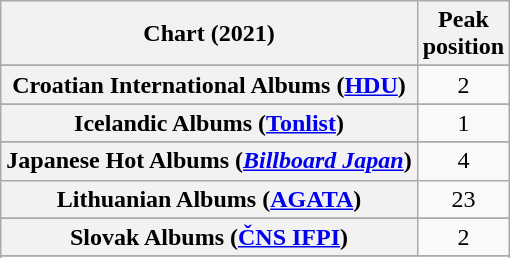<table class="wikitable sortable plainrowheaders" style="text-align:center">
<tr>
<th scope="col">Chart (2021)</th>
<th scope="col">Peak<br>position</th>
</tr>
<tr>
</tr>
<tr>
</tr>
<tr>
</tr>
<tr>
</tr>
<tr>
</tr>
<tr>
<th scope="row">Croatian International Albums (<a href='#'>HDU</a>)</th>
<td>2</td>
</tr>
<tr>
</tr>
<tr>
</tr>
<tr>
</tr>
<tr>
</tr>
<tr>
</tr>
<tr>
</tr>
<tr>
</tr>
<tr>
</tr>
<tr>
<th scope="row">Icelandic Albums (<a href='#'>Tonlist</a>)</th>
<td>1</td>
</tr>
<tr>
</tr>
<tr>
</tr>
<tr>
</tr>
<tr>
</tr>
<tr>
<th scope="row">Japanese Hot Albums (<em><a href='#'>Billboard Japan</a></em>)</th>
<td>4</td>
</tr>
<tr>
<th scope="row">Lithuanian Albums (<a href='#'>AGATA</a>)</th>
<td>23</td>
</tr>
<tr>
</tr>
<tr>
</tr>
<tr>
</tr>
<tr>
</tr>
<tr>
</tr>
<tr>
<th scope="row">Slovak Albums (<a href='#'>ČNS IFPI</a>)</th>
<td>2</td>
</tr>
<tr>
</tr>
<tr>
</tr>
<tr>
</tr>
<tr>
</tr>
<tr>
</tr>
</table>
